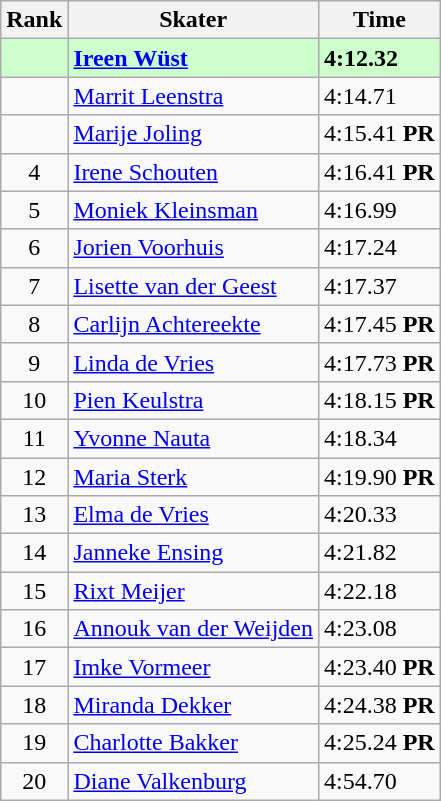<table class="wikitable">
<tr>
<th>Rank</th>
<th>Skater</th>
<th>Time</th>
</tr>
<tr bgcolor=ccffcc>
<td align=center></td>
<td><strong><a href='#'>Ireen Wüst</a></strong></td>
<td><strong>4:12.32</strong></td>
</tr>
<tr>
<td align=center></td>
<td><a href='#'>Marrit Leenstra</a></td>
<td>4:14.71</td>
</tr>
<tr>
<td align=center></td>
<td><a href='#'>Marije Joling</a></td>
<td>4:15.41 <strong>PR</strong></td>
</tr>
<tr>
<td align=center>4</td>
<td><a href='#'>Irene Schouten</a></td>
<td>4:16.41 <strong>PR</strong></td>
</tr>
<tr>
<td align=center>5</td>
<td><a href='#'>Moniek Kleinsman</a></td>
<td>4:16.99</td>
</tr>
<tr>
<td align=center>6</td>
<td><a href='#'>Jorien Voorhuis</a></td>
<td>4:17.24</td>
</tr>
<tr>
<td align=center>7</td>
<td><a href='#'>Lisette van der Geest</a></td>
<td>4:17.37</td>
</tr>
<tr>
<td align=center>8</td>
<td><a href='#'>Carlijn Achtereekte</a></td>
<td>4:17.45 <strong>PR</strong></td>
</tr>
<tr>
<td align=center>9</td>
<td><a href='#'>Linda de Vries</a></td>
<td>4:17.73 <strong>PR</strong></td>
</tr>
<tr>
<td align=center>10</td>
<td><a href='#'>Pien Keulstra</a></td>
<td>4:18.15 <strong>PR</strong></td>
</tr>
<tr>
<td align=center>11</td>
<td><a href='#'>Yvonne Nauta</a></td>
<td>4:18.34</td>
</tr>
<tr>
<td align=center>12</td>
<td><a href='#'>Maria Sterk</a></td>
<td>4:19.90 <strong>PR</strong></td>
</tr>
<tr>
<td align=center>13</td>
<td><a href='#'>Elma de Vries</a></td>
<td>4:20.33</td>
</tr>
<tr>
<td align=center>14</td>
<td><a href='#'>Janneke Ensing</a></td>
<td>4:21.82</td>
</tr>
<tr>
<td align=center>15</td>
<td><a href='#'>Rixt Meijer</a></td>
<td>4:22.18</td>
</tr>
<tr>
<td align=center>16</td>
<td><a href='#'>Annouk van der Weijden</a></td>
<td>4:23.08</td>
</tr>
<tr>
<td align=center>17</td>
<td><a href='#'>Imke Vormeer</a></td>
<td>4:23.40 <strong>PR</strong></td>
</tr>
<tr>
<td align=center>18</td>
<td><a href='#'>Miranda Dekker</a></td>
<td>4:24.38 <strong>PR</strong></td>
</tr>
<tr>
<td align=center>19</td>
<td><a href='#'>Charlotte Bakker</a></td>
<td>4:25.24 <strong>PR</strong></td>
</tr>
<tr>
<td align=center>20</td>
<td><a href='#'>Diane Valkenburg</a></td>
<td>4:54.70</td>
</tr>
</table>
